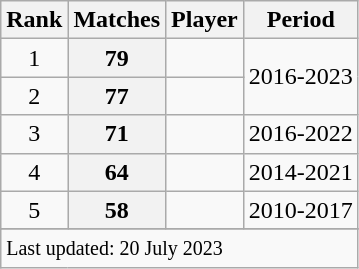<table class="wikitable plainrowheaders sortable">
<tr>
<th scope=col>Rank</th>
<th scope=col>Matches</th>
<th scope=col>Player</th>
<th scope=col>Period</th>
</tr>
<tr>
<td align=center>1</td>
<th scope=row style=text-align:center;>79</th>
<td></td>
<td rowspan=2>2016-2023</td>
</tr>
<tr>
<td align=center>2</td>
<th scope=row style=text-align:center;>77</th>
<td></td>
</tr>
<tr>
<td align=center>3</td>
<th scope=row style=text-align:center;>71</th>
<td></td>
<td>2016-2022</td>
</tr>
<tr>
<td align=center>4</td>
<th scope=row style=text-align:center;>64</th>
<td></td>
<td>2014-2021</td>
</tr>
<tr>
<td align=center>5</td>
<th scope=row style=text-align:center;>58</th>
<td></td>
<td>2010-2017</td>
</tr>
<tr>
</tr>
<tr class=sortbottom>
<td colspan=4><small>Last updated: 20 July 2023</small></td>
</tr>
</table>
